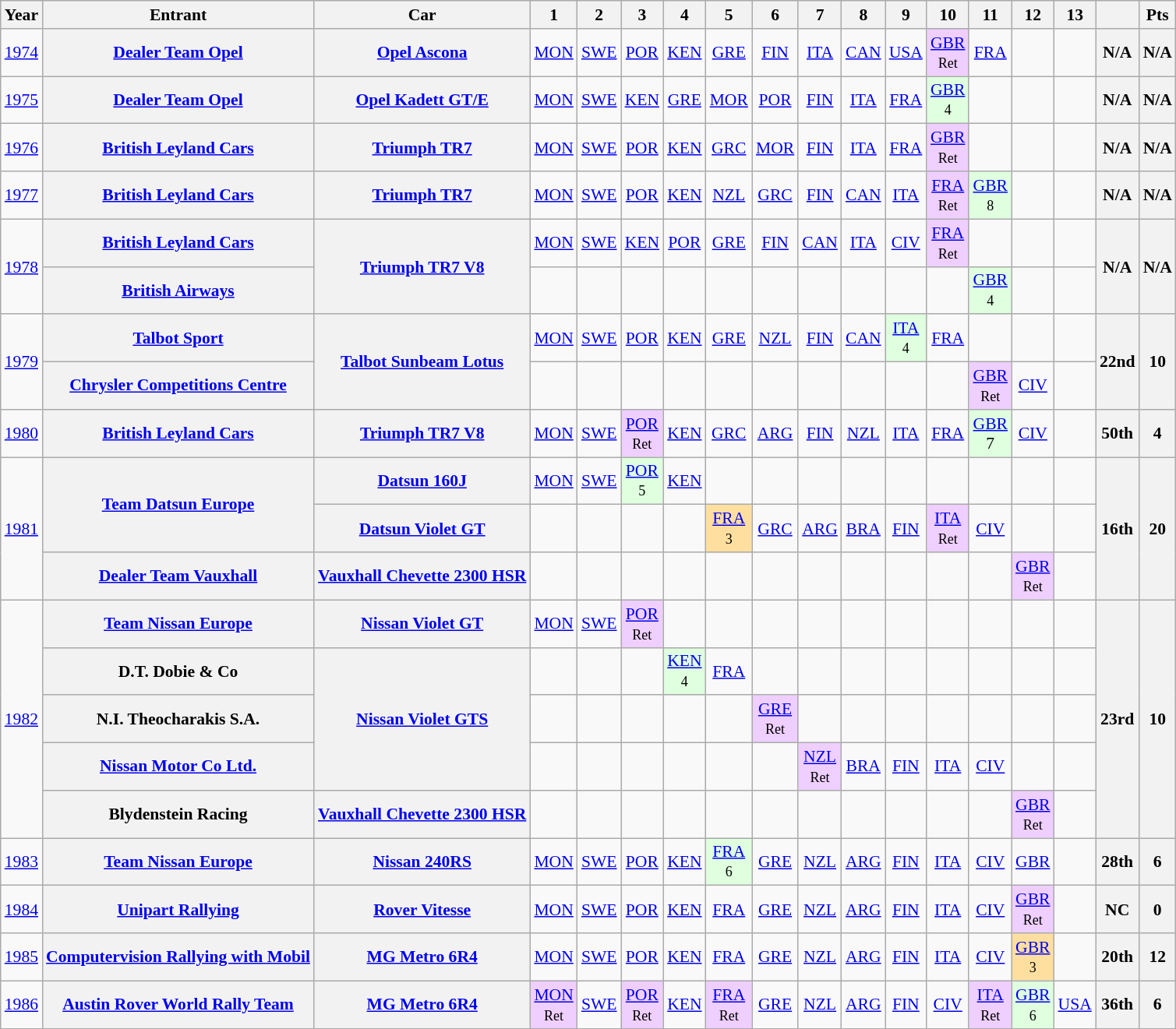<table class="wikitable" style="text-align:center; font-size:90%;">
<tr>
<th>Year</th>
<th>Entrant</th>
<th>Car</th>
<th>1</th>
<th>2</th>
<th>3</th>
<th>4</th>
<th>5</th>
<th>6</th>
<th>7</th>
<th>8</th>
<th>9</th>
<th>10</th>
<th>11</th>
<th>12</th>
<th>13</th>
<th></th>
<th>Pts</th>
</tr>
<tr>
<td><a href='#'>1974</a></td>
<th><a href='#'>Dealer Team Opel</a></th>
<th><a href='#'>Opel Ascona</a></th>
<td><a href='#'>MON</a></td>
<td><a href='#'>SWE</a></td>
<td><a href='#'>POR</a></td>
<td><a href='#'>KEN</a></td>
<td><a href='#'>GRE</a></td>
<td><a href='#'>FIN</a></td>
<td><a href='#'>ITA</a></td>
<td><a href='#'>CAN</a></td>
<td><a href='#'>USA</a></td>
<td style="background:#EFCFFF;"><a href='#'>GBR</a><br><small>Ret</small></td>
<td><a href='#'>FRA</a></td>
<td></td>
<td></td>
<th>N/A</th>
<th>N/A</th>
</tr>
<tr>
<td><a href='#'>1975</a></td>
<th><a href='#'>Dealer Team Opel</a></th>
<th><a href='#'>Opel Kadett GT/E</a></th>
<td><a href='#'>MON</a></td>
<td><a href='#'>SWE</a></td>
<td><a href='#'>KEN</a></td>
<td><a href='#'>GRE</a></td>
<td><a href='#'>MOR</a></td>
<td><a href='#'>POR</a></td>
<td><a href='#'>FIN</a></td>
<td><a href='#'>ITA</a></td>
<td><a href='#'>FRA</a></td>
<td style="background:#DFFFDF;"><a href='#'>GBR</a><br><small>4</small></td>
<td></td>
<td></td>
<td></td>
<th>N/A</th>
<th>N/A</th>
</tr>
<tr>
<td><a href='#'>1976</a></td>
<th><a href='#'>British Leyland Cars</a></th>
<th><a href='#'>Triumph TR7</a></th>
<td><a href='#'>MON</a></td>
<td><a href='#'>SWE</a></td>
<td><a href='#'>POR</a></td>
<td><a href='#'>KEN</a></td>
<td><a href='#'>GRC</a></td>
<td><a href='#'>MOR</a></td>
<td><a href='#'>FIN</a></td>
<td><a href='#'>ITA</a></td>
<td><a href='#'>FRA</a></td>
<td style="background:#EFCFFF;"><a href='#'>GBR</a><br><small>Ret</small></td>
<td></td>
<td></td>
<td></td>
<th>N/A</th>
<th>N/A</th>
</tr>
<tr>
<td><a href='#'>1977</a></td>
<th><a href='#'>British Leyland Cars</a></th>
<th><a href='#'>Triumph TR7</a></th>
<td><a href='#'>MON</a></td>
<td><a href='#'>SWE</a></td>
<td><a href='#'>POR</a></td>
<td><a href='#'>KEN</a></td>
<td><a href='#'>NZL</a></td>
<td><a href='#'>GRC</a></td>
<td><a href='#'>FIN</a></td>
<td><a href='#'>CAN</a></td>
<td><a href='#'>ITA</a></td>
<td style="background:#EFCFFF;"><a href='#'>FRA</a><br><small>Ret</small></td>
<td style="background:#DFFFDF;"><a href='#'>GBR</a><br><small>8</small></td>
<td></td>
<td></td>
<th>N/A</th>
<th>N/A</th>
</tr>
<tr>
<td rowspan=2><a href='#'>1978</a></td>
<th><a href='#'>British Leyland Cars</a></th>
<th rowspan=2><a href='#'>Triumph TR7 V8</a></th>
<td><a href='#'>MON</a></td>
<td><a href='#'>SWE</a></td>
<td><a href='#'>KEN</a></td>
<td><a href='#'>POR</a></td>
<td><a href='#'>GRE</a></td>
<td><a href='#'>FIN</a></td>
<td><a href='#'>CAN</a></td>
<td><a href='#'>ITA</a></td>
<td><a href='#'>CIV</a></td>
<td style="background:#EFCFFF;"><a href='#'>FRA</a><br><small>Ret</small></td>
<td></td>
<td></td>
<td></td>
<th rowspan=2>N/A</th>
<th rowspan=2>N/A</th>
</tr>
<tr>
<th><a href='#'>British Airways</a></th>
<td></td>
<td></td>
<td></td>
<td></td>
<td></td>
<td></td>
<td></td>
<td></td>
<td></td>
<td></td>
<td style="background:#DFFFDF;"><a href='#'>GBR</a><br><small>4</small></td>
<td></td>
<td></td>
</tr>
<tr>
<td rowspan=2><a href='#'>1979</a></td>
<th><a href='#'>Talbot Sport</a></th>
<th rowspan=2><a href='#'>Talbot Sunbeam Lotus</a></th>
<td><a href='#'>MON</a></td>
<td><a href='#'>SWE</a></td>
<td><a href='#'>POR</a></td>
<td><a href='#'>KEN</a></td>
<td><a href='#'>GRE</a></td>
<td><a href='#'>NZL</a></td>
<td><a href='#'>FIN</a></td>
<td><a href='#'>CAN</a></td>
<td style="background:#DFFFDF;"><a href='#'>ITA</a><br><small>4</small></td>
<td><a href='#'>FRA</a></td>
<td></td>
<td></td>
<td></td>
<th rowspan=2>22nd</th>
<th rowspan=2>10</th>
</tr>
<tr>
<th><a href='#'>Chrysler Competitions Centre</a></th>
<td></td>
<td></td>
<td></td>
<td></td>
<td></td>
<td></td>
<td></td>
<td></td>
<td></td>
<td></td>
<td style="background:#EFCFFF;"><a href='#'>GBR</a><br><small>Ret</small></td>
<td><a href='#'>CIV</a></td>
<td></td>
</tr>
<tr>
<td><a href='#'>1980</a></td>
<th><a href='#'>British Leyland Cars</a></th>
<th><a href='#'>Triumph TR7 V8</a></th>
<td><a href='#'>MON</a></td>
<td><a href='#'>SWE</a></td>
<td style="background:#EFCFFF;"><a href='#'>POR</a><br><small>Ret</small></td>
<td><a href='#'>KEN</a></td>
<td><a href='#'>GRC</a></td>
<td><a href='#'>ARG</a></td>
<td><a href='#'>FIN</a></td>
<td><a href='#'>NZL</a></td>
<td><a href='#'>ITA</a></td>
<td><a href='#'>FRA</a></td>
<td style="background:#DFFFDF;"><a href='#'>GBR</a><br>7</td>
<td><a href='#'>CIV</a></td>
<td></td>
<th>50th</th>
<th>4</th>
</tr>
<tr>
<td rowspan=3><a href='#'>1981</a></td>
<th rowspan=2><a href='#'>Team Datsun Europe</a></th>
<th><a href='#'>Datsun 160J</a></th>
<td><a href='#'>MON</a></td>
<td><a href='#'>SWE</a></td>
<td style="background:#DFFFDF;"><a href='#'>POR</a><br><small>5</small></td>
<td><a href='#'>KEN</a></td>
<td></td>
<td></td>
<td></td>
<td></td>
<td></td>
<td></td>
<td></td>
<td></td>
<td></td>
<th rowspan=3>16th</th>
<th rowspan=3>20</th>
</tr>
<tr>
<th><a href='#'>Datsun Violet GT</a></th>
<td></td>
<td></td>
<td></td>
<td></td>
<td style="background:#FFDF9F;"><a href='#'>FRA</a><br><small>3</small></td>
<td><a href='#'>GRC</a></td>
<td><a href='#'>ARG</a></td>
<td><a href='#'>BRA</a></td>
<td><a href='#'>FIN</a></td>
<td style="background:#EFCFFF;"><a href='#'>ITA</a><br><small>Ret</small></td>
<td><a href='#'>CIV</a></td>
<td></td>
<td></td>
</tr>
<tr>
<th><a href='#'>Dealer Team Vauxhall</a></th>
<th><a href='#'>Vauxhall Chevette 2300 HSR</a></th>
<td></td>
<td></td>
<td></td>
<td></td>
<td></td>
<td></td>
<td></td>
<td></td>
<td></td>
<td></td>
<td></td>
<td style="background:#EFCFFF;"><a href='#'>GBR</a><br><small>Ret</small></td>
<td></td>
</tr>
<tr>
<td rowspan=5><a href='#'>1982</a></td>
<th><a href='#'>Team Nissan Europe</a></th>
<th><a href='#'>Nissan Violet GT</a></th>
<td><a href='#'>MON</a></td>
<td><a href='#'>SWE</a></td>
<td style="background:#EFCFFF;"><a href='#'>POR</a><br><small>Ret</small></td>
<td></td>
<td></td>
<td></td>
<td></td>
<td></td>
<td></td>
<td></td>
<td></td>
<td></td>
<td></td>
<th rowspan=5>23rd</th>
<th rowspan=5>10</th>
</tr>
<tr>
<th>D.T. Dobie & Co</th>
<th rowspan=3><a href='#'>Nissan Violet GTS</a></th>
<td></td>
<td></td>
<td></td>
<td style="background:#DFFFDF;"><a href='#'>KEN</a><br><small>4</small></td>
<td><a href='#'>FRA</a></td>
<td></td>
<td></td>
<td></td>
<td></td>
<td></td>
<td></td>
<td></td>
<td></td>
</tr>
<tr>
<th>N.I. Theocharakis S.A.</th>
<td></td>
<td></td>
<td></td>
<td></td>
<td></td>
<td style="background:#EFCFFF;"><a href='#'>GRE</a><br><small>Ret</small></td>
<td></td>
<td></td>
<td></td>
<td></td>
<td></td>
<td></td>
<td></td>
</tr>
<tr>
<th><a href='#'>Nissan Motor Co Ltd.</a></th>
<td></td>
<td></td>
<td></td>
<td></td>
<td></td>
<td></td>
<td style="background:#EFCFFF;"><a href='#'>NZL</a><br><small>Ret</small></td>
<td><a href='#'>BRA</a></td>
<td><a href='#'>FIN</a></td>
<td><a href='#'>ITA</a></td>
<td><a href='#'>CIV</a></td>
<td></td>
<td></td>
</tr>
<tr>
<th>Blydenstein Racing</th>
<th><a href='#'>Vauxhall Chevette 2300 HSR</a></th>
<td></td>
<td></td>
<td></td>
<td></td>
<td></td>
<td></td>
<td></td>
<td></td>
<td></td>
<td></td>
<td></td>
<td style="background:#EFCFFF;"><a href='#'>GBR</a><br><small>Ret</small></td>
<td></td>
</tr>
<tr>
<td><a href='#'>1983</a></td>
<th><a href='#'>Team Nissan Europe</a></th>
<th><a href='#'>Nissan 240RS</a></th>
<td><a href='#'>MON</a></td>
<td><a href='#'>SWE</a></td>
<td><a href='#'>POR</a></td>
<td><a href='#'>KEN</a></td>
<td style="background:#DFFFDF;"><a href='#'>FRA</a><br><small>6</small></td>
<td><a href='#'>GRE</a></td>
<td><a href='#'>NZL</a></td>
<td><a href='#'>ARG</a></td>
<td><a href='#'>FIN</a></td>
<td><a href='#'>ITA</a></td>
<td><a href='#'>CIV</a></td>
<td><a href='#'>GBR</a></td>
<td></td>
<th>28th</th>
<th>6</th>
</tr>
<tr>
<td><a href='#'>1984</a></td>
<th><a href='#'>Unipart Rallying</a></th>
<th><a href='#'>Rover Vitesse</a></th>
<td><a href='#'>MON</a></td>
<td><a href='#'>SWE</a></td>
<td><a href='#'>POR</a></td>
<td><a href='#'>KEN</a></td>
<td><a href='#'>FRA</a></td>
<td><a href='#'>GRE</a></td>
<td><a href='#'>NZL</a></td>
<td><a href='#'>ARG</a></td>
<td><a href='#'>FIN</a></td>
<td><a href='#'>ITA</a></td>
<td><a href='#'>CIV</a></td>
<td style="background:#EFCFFF;"><a href='#'>GBR</a><br><small>Ret</small></td>
<td></td>
<th>NC</th>
<th>0</th>
</tr>
<tr>
<td><a href='#'>1985</a></td>
<th><a href='#'>Computervision Rallying with Mobil</a></th>
<th><a href='#'>MG Metro 6R4</a></th>
<td><a href='#'>MON</a></td>
<td><a href='#'>SWE</a></td>
<td><a href='#'>POR</a></td>
<td><a href='#'>KEN</a></td>
<td><a href='#'>FRA</a></td>
<td><a href='#'>GRE</a></td>
<td><a href='#'>NZL</a></td>
<td><a href='#'>ARG</a></td>
<td><a href='#'>FIN</a></td>
<td><a href='#'>ITA</a></td>
<td><a href='#'>CIV</a></td>
<td style="background:#FFDF9F;"><a href='#'>GBR</a><br><small>3</small></td>
<td></td>
<th>20th</th>
<th>12</th>
</tr>
<tr>
<td><a href='#'>1986</a></td>
<th><a href='#'>Austin Rover World Rally Team</a></th>
<th><a href='#'>MG Metro 6R4</a></th>
<td style="background:#EFCFFF;"><a href='#'>MON</a><br><small>Ret</small></td>
<td><a href='#'>SWE</a></td>
<td style="background:#EFCFFF;"><a href='#'>POR</a><br><small>Ret</small></td>
<td><a href='#'>KEN</a></td>
<td style="background:#EFCFFF;"><a href='#'>FRA</a><br><small>Ret</small></td>
<td><a href='#'>GRE</a></td>
<td><a href='#'>NZL</a></td>
<td><a href='#'>ARG</a></td>
<td><a href='#'>FIN</a></td>
<td><a href='#'>CIV</a></td>
<td style="background:#EFCFFF;"><a href='#'>ITA</a><br><small>Ret</small></td>
<td style="background:#DFFFDF;"><a href='#'>GBR</a><br><small>6</small></td>
<td><a href='#'>USA</a></td>
<th>36th</th>
<th>6</th>
</tr>
</table>
